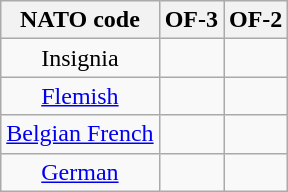<table class="wikitable" style="text-align:center;">
<tr>
<th>NATO code</th>
<th>OF-3</th>
<th>OF-2</th>
</tr>
<tr>
<td>Insignia</td>
<td></td>
<td></td>
</tr>
<tr>
<td><a href='#'>Flemish</a></td>
<td></td>
<td></td>
</tr>
<tr>
<td><a href='#'>Belgian French</a></td>
<td></td>
<td></td>
</tr>
<tr>
<td><a href='#'>German</a></td>
<td></td>
<td></td>
</tr>
</table>
